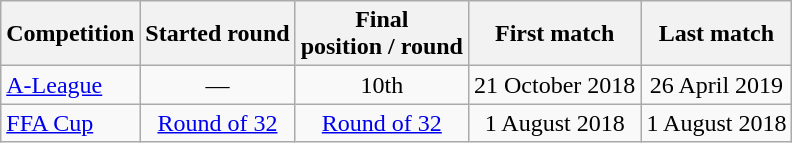<table class="wikitable">
<tr>
<th>Competition</th>
<th>Started round</th>
<th>Final <br>position / round</th>
<th>First match</th>
<th>Last match</th>
</tr>
<tr style="text-align: center">
<td align="left"><a href='#'>A-League</a></td>
<td>—</td>
<td>10th</td>
<td>21 October 2018</td>
<td>26 April 2019</td>
</tr>
<tr style="text-align: center">
<td align=left><a href='#'>FFA Cup</a></td>
<td><a href='#'>Round of 32</a></td>
<td><a href='#'>Round of 32</a></td>
<td>1 August 2018</td>
<td>1 August 2018</td>
</tr>
</table>
